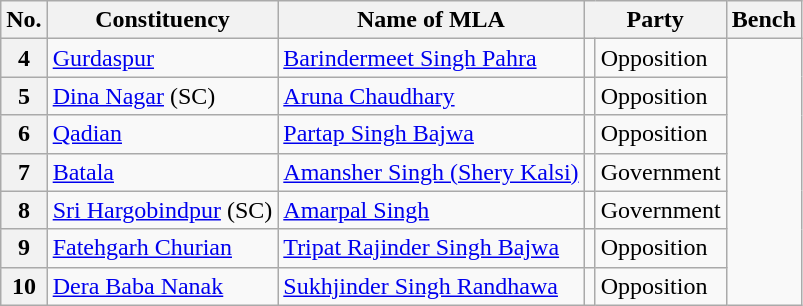<table class="wikitable sortable">
<tr>
<th>No.</th>
<th>Constituency</th>
<th>Name of MLA</th>
<th colspan="2">Party</th>
<th>Bench</th>
</tr>
<tr>
<th>4</th>
<td><a href='#'>Gurdaspur</a></td>
<td><a href='#'>Barindermeet Singh Pahra</a></td>
<td></td>
<td>Opposition</td>
</tr>
<tr>
<th>5</th>
<td><a href='#'>Dina Nagar</a> (SC)</td>
<td><a href='#'>Aruna Chaudhary</a></td>
<td></td>
<td>Opposition</td>
</tr>
<tr>
<th>6</th>
<td><a href='#'>Qadian</a></td>
<td><a href='#'>Partap Singh Bajwa</a></td>
<td></td>
<td>Opposition</td>
</tr>
<tr>
<th>7</th>
<td><a href='#'>Batala</a></td>
<td><a href='#'>Amansher Singh (Shery Kalsi)</a></td>
<td></td>
<td>Government</td>
</tr>
<tr>
<th>8</th>
<td><a href='#'>Sri Hargobindpur</a> (SC)</td>
<td><a href='#'>Amarpal Singh</a></td>
<td></td>
<td>Government</td>
</tr>
<tr>
<th>9</th>
<td><a href='#'>Fatehgarh Churian</a></td>
<td><a href='#'>Tripat Rajinder Singh Bajwa</a></td>
<td></td>
<td>Opposition</td>
</tr>
<tr>
<th>10</th>
<td><a href='#'>Dera Baba Nanak</a></td>
<td><a href='#'>Sukhjinder Singh Randhawa</a></td>
<td></td>
<td>Opposition</td>
</tr>
</table>
